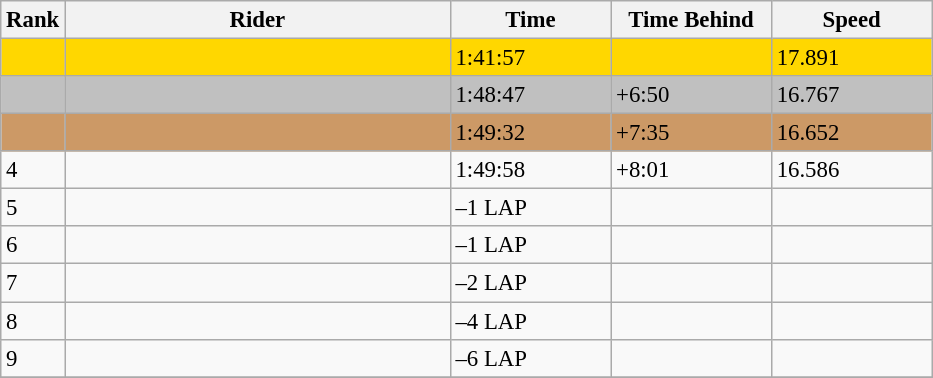<table class="wikitable" style="font-size:95%" style="text-align:center">
<tr>
<th>Rank</th>
<th width=250>Rider</th>
<th width=100>Time</th>
<th width=100>Time Behind</th>
<th width=100>Speed</th>
</tr>
<tr bgcolor=gold>
<td></td>
<td align=left></td>
<td>1:41:57</td>
<td></td>
<td>17.891</td>
</tr>
<tr bgcolor=silver>
<td></td>
<td align=left></td>
<td>1:48:47</td>
<td>+6:50</td>
<td>16.767</td>
</tr>
<tr bgcolor=cc9966>
<td></td>
<td align=left></td>
<td>1:49:32</td>
<td>+7:35</td>
<td>16.652</td>
</tr>
<tr>
<td>4</td>
<td align=left></td>
<td>1:49:58</td>
<td>+8:01</td>
<td>16.586</td>
</tr>
<tr>
<td>5</td>
<td align=left></td>
<td>–1 LAP</td>
<td></td>
<td></td>
</tr>
<tr>
<td>6</td>
<td align=left></td>
<td>–1 LAP</td>
<td></td>
<td></td>
</tr>
<tr>
<td>7</td>
<td align=left></td>
<td>–2 LAP</td>
<td></td>
<td></td>
</tr>
<tr>
<td>8</td>
<td align=left></td>
<td>–4 LAP</td>
<td></td>
<td></td>
</tr>
<tr>
<td>9</td>
<td align=left></td>
<td>–6 LAP</td>
<td></td>
<td></td>
</tr>
<tr>
</tr>
</table>
